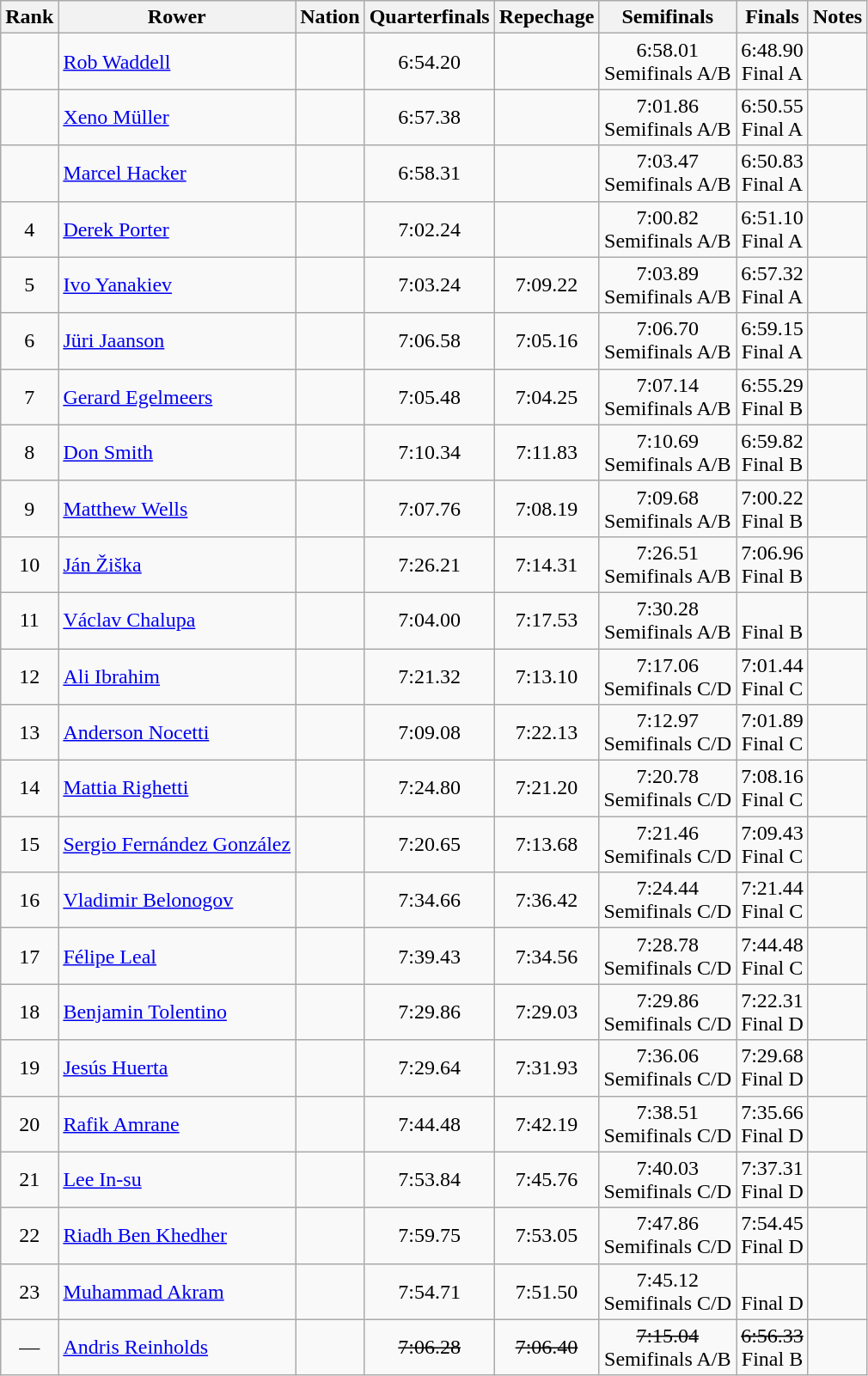<table class="wikitable sortable" style="text-align:center">
<tr>
<th>Rank</th>
<th>Rower</th>
<th>Nation</th>
<th>Quarterfinals</th>
<th>Repechage</th>
<th>Semifinals</th>
<th>Finals</th>
<th>Notes</th>
</tr>
<tr>
<td></td>
<td align=left><a href='#'>Rob Waddell</a></td>
<td align=left></td>
<td>6:54.20</td>
<td></td>
<td>6:58.01<br>Semifinals A/B</td>
<td>6:48.90<br>Final A</td>
<td></td>
</tr>
<tr>
<td></td>
<td align=left><a href='#'>Xeno Müller</a></td>
<td align=left></td>
<td>6:57.38</td>
<td></td>
<td>7:01.86<br>Semifinals A/B</td>
<td>6:50.55<br>Final A</td>
<td></td>
</tr>
<tr>
<td></td>
<td align=left><a href='#'>Marcel Hacker</a></td>
<td align=left></td>
<td>6:58.31</td>
<td></td>
<td>7:03.47<br>Semifinals A/B</td>
<td>6:50.83<br>Final A</td>
<td></td>
</tr>
<tr>
<td>4</td>
<td align=left><a href='#'>Derek Porter</a></td>
<td align=left></td>
<td>7:02.24</td>
<td></td>
<td>7:00.82<br>Semifinals A/B</td>
<td>6:51.10<br>Final A</td>
<td></td>
</tr>
<tr>
<td>5</td>
<td align=left><a href='#'>Ivo Yanakiev</a></td>
<td align=left></td>
<td>7:03.24</td>
<td>7:09.22</td>
<td>7:03.89<br>Semifinals A/B</td>
<td>6:57.32<br>Final A</td>
<td></td>
</tr>
<tr>
<td>6</td>
<td align=left><a href='#'>Jüri Jaanson</a></td>
<td align=left></td>
<td>7:06.58</td>
<td>7:05.16</td>
<td>7:06.70<br>Semifinals A/B</td>
<td>6:59.15<br>Final A</td>
<td></td>
</tr>
<tr>
<td>7</td>
<td align=left><a href='#'>Gerard Egelmeers</a></td>
<td align=left></td>
<td>7:05.48</td>
<td>7:04.25</td>
<td>7:07.14<br>Semifinals A/B</td>
<td>6:55.29<br>Final B</td>
<td></td>
</tr>
<tr>
<td>8</td>
<td align=left><a href='#'>Don Smith</a></td>
<td align=left></td>
<td>7:10.34</td>
<td>7:11.83</td>
<td>7:10.69<br>Semifinals A/B</td>
<td>6:59.82<br>Final B</td>
<td></td>
</tr>
<tr>
<td>9</td>
<td align=left><a href='#'>Matthew Wells</a></td>
<td align=left></td>
<td>7:07.76</td>
<td>7:08.19</td>
<td>7:09.68<br>Semifinals A/B</td>
<td>7:00.22<br>Final B</td>
<td></td>
</tr>
<tr>
<td>10</td>
<td align=left><a href='#'>Ján Žiška</a></td>
<td align=left></td>
<td>7:26.21</td>
<td>7:14.31</td>
<td>7:26.51<br>Semifinals A/B</td>
<td>7:06.96<br>Final B</td>
<td></td>
</tr>
<tr>
<td>11</td>
<td align=left><a href='#'>Václav Chalupa</a></td>
<td align=left></td>
<td>7:04.00</td>
<td>7:17.53</td>
<td>7:30.28<br>Semifinals A/B</td>
<td data-sort-value=8:88.88><br>Final B</td>
<td></td>
</tr>
<tr>
<td>12</td>
<td align=left><a href='#'>Ali Ibrahim</a></td>
<td align=left></td>
<td>7:21.32</td>
<td>7:13.10</td>
<td>7:17.06<br>Semifinals C/D</td>
<td>7:01.44<br>Final C</td>
<td></td>
</tr>
<tr>
<td>13</td>
<td align=left><a href='#'>Anderson Nocetti</a></td>
<td align=left></td>
<td>7:09.08</td>
<td>7:22.13</td>
<td>7:12.97<br>Semifinals C/D</td>
<td>7:01.89<br>Final C</td>
<td></td>
</tr>
<tr>
<td>14</td>
<td align=left><a href='#'>Mattia Righetti</a></td>
<td align=left></td>
<td>7:24.80</td>
<td>7:21.20</td>
<td>7:20.78<br>Semifinals C/D</td>
<td>7:08.16<br>Final C</td>
<td></td>
</tr>
<tr>
<td>15</td>
<td align=left><a href='#'>Sergio Fernández González</a></td>
<td align=left></td>
<td>7:20.65</td>
<td>7:13.68</td>
<td>7:21.46<br>Semifinals C/D</td>
<td>7:09.43<br>Final C</td>
<td></td>
</tr>
<tr>
<td>16</td>
<td align=left><a href='#'>Vladimir Belonogov</a></td>
<td align=left></td>
<td>7:34.66</td>
<td>7:36.42</td>
<td>7:24.44<br>Semifinals C/D</td>
<td>7:21.44<br>Final C</td>
<td></td>
</tr>
<tr>
<td>17</td>
<td align=left><a href='#'>Félipe Leal</a></td>
<td align=left></td>
<td>7:39.43</td>
<td>7:34.56</td>
<td>7:28.78<br>Semifinals C/D</td>
<td>7:44.48<br>Final C</td>
<td></td>
</tr>
<tr>
<td>18</td>
<td align=left><a href='#'>Benjamin Tolentino</a></td>
<td align=left></td>
<td>7:29.86</td>
<td>7:29.03</td>
<td>7:29.86<br>Semifinals C/D</td>
<td>7:22.31<br>Final D</td>
<td></td>
</tr>
<tr>
<td>19</td>
<td align=left><a href='#'>Jesús Huerta</a></td>
<td align=left></td>
<td>7:29.64</td>
<td>7:31.93</td>
<td>7:36.06<br>Semifinals C/D</td>
<td>7:29.68<br>Final D</td>
<td></td>
</tr>
<tr>
<td>20</td>
<td align=left><a href='#'>Rafik Amrane</a></td>
<td align=left></td>
<td>7:44.48</td>
<td>7:42.19</td>
<td>7:38.51<br>Semifinals C/D</td>
<td>7:35.66<br>Final D</td>
<td></td>
</tr>
<tr>
<td>21</td>
<td align=left><a href='#'>Lee In-su</a></td>
<td align=left></td>
<td>7:53.84</td>
<td>7:45.76</td>
<td>7:40.03<br>Semifinals C/D</td>
<td>7:37.31<br>Final D</td>
<td></td>
</tr>
<tr>
<td>22</td>
<td align=left><a href='#'>Riadh Ben Khedher</a></td>
<td align=left></td>
<td>7:59.75</td>
<td>7:53.05</td>
<td>7:47.86<br>Semifinals C/D</td>
<td>7:54.45<br>Final D</td>
<td></td>
</tr>
<tr>
<td>23</td>
<td align=left><a href='#'>Muhammad Akram</a></td>
<td align=left></td>
<td>7:54.71</td>
<td>7:51.50</td>
<td>7:45.12<br>Semifinals C/D</td>
<td data-sort-value=9:99.99><br>Final D</td>
<td></td>
</tr>
<tr>
<td data-sort-value=99>—</td>
<td align=left><a href='#'>Andris Reinholds</a></td>
<td align=left></td>
<td><s>7:06.28</s></td>
<td><s>7:06.40</s></td>
<td><s>7:15.04</s><br>Semifinals A/B</td>
<td data-sort-value=9:99.99><s>6:56.33</s><br>Final B</td>
<td></td>
</tr>
</table>
